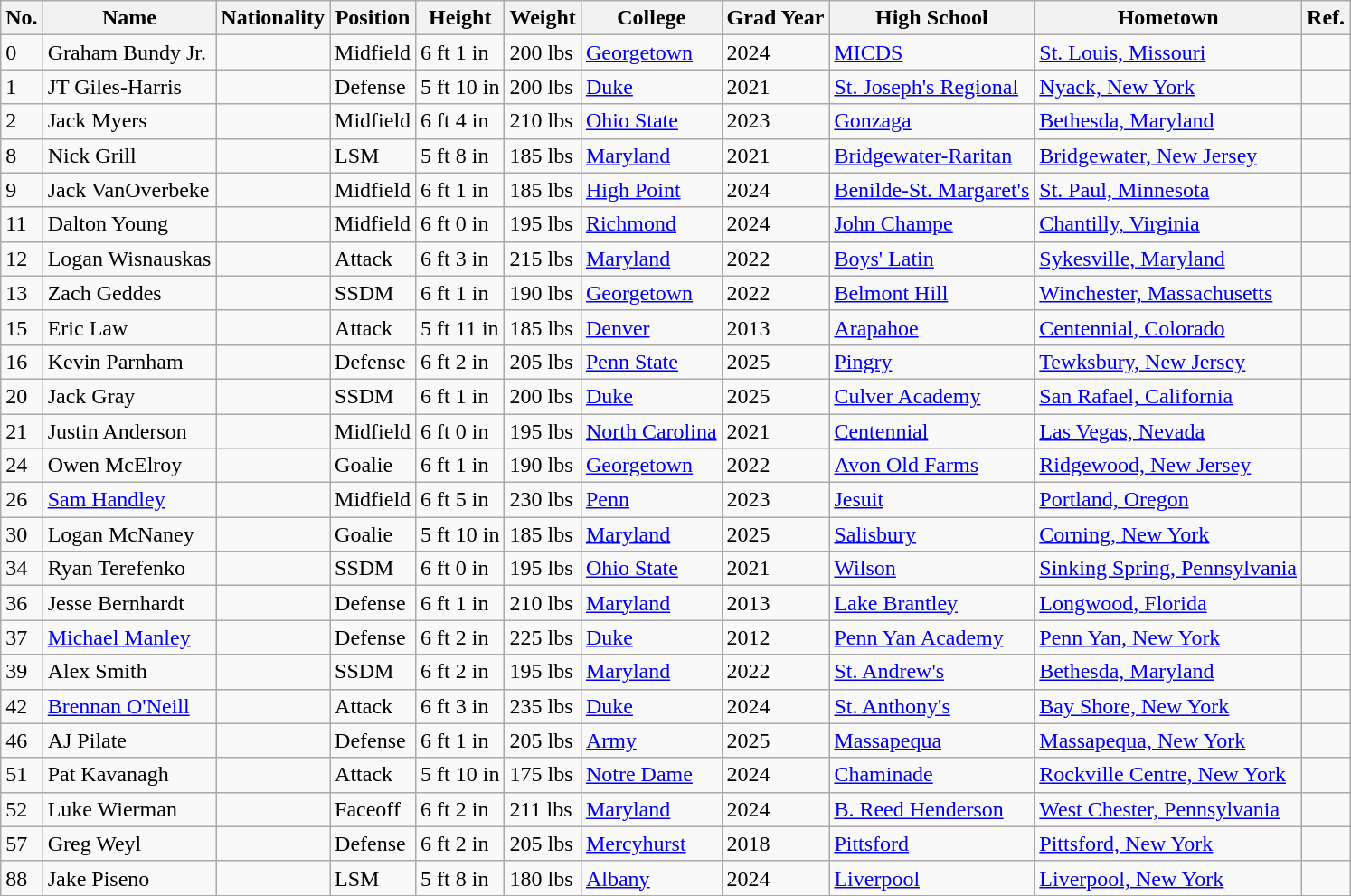<table class="wikitable">
<tr>
<th>No.</th>
<th>Name</th>
<th>Nationality</th>
<th>Position</th>
<th>Height</th>
<th>Weight</th>
<th>College</th>
<th>Grad Year</th>
<th>High School</th>
<th>Hometown</th>
<th>Ref.</th>
</tr>
<tr>
<td>0</td>
<td>Graham Bundy Jr.</td>
<td></td>
<td>Midfield</td>
<td>6 ft 1 in</td>
<td>200 lbs</td>
<td><a href='#'>Georgetown</a></td>
<td>2024</td>
<td><a href='#'>MICDS</a></td>
<td><a href='#'>St. Louis, Missouri</a></td>
<td></td>
</tr>
<tr>
<td>1</td>
<td>JT Giles-Harris</td>
<td></td>
<td>Defense</td>
<td>5 ft 10 in</td>
<td>200 lbs</td>
<td><a href='#'>Duke</a></td>
<td>2021</td>
<td><a href='#'>St. Joseph's Regional</a></td>
<td><a href='#'>Nyack, New York</a></td>
<td></td>
</tr>
<tr>
<td>2</td>
<td>Jack Myers</td>
<td></td>
<td>Midfield</td>
<td>6 ft 4 in</td>
<td>210 lbs</td>
<td><a href='#'>Ohio State</a></td>
<td>2023</td>
<td><a href='#'>Gonzaga</a></td>
<td><a href='#'>Bethesda, Maryland</a></td>
<td></td>
</tr>
<tr>
<td>8</td>
<td>Nick Grill</td>
<td></td>
<td>LSM</td>
<td>5 ft 8 in</td>
<td>185 lbs</td>
<td><a href='#'>Maryland</a></td>
<td>2021</td>
<td><a href='#'>Bridgewater-Raritan</a></td>
<td><a href='#'>Bridgewater, New Jersey</a></td>
<td></td>
</tr>
<tr>
<td>9</td>
<td>Jack VanOverbeke</td>
<td></td>
<td>Midfield</td>
<td>6 ft 1 in</td>
<td>185 lbs</td>
<td><a href='#'>High Point</a></td>
<td>2024</td>
<td><a href='#'>Benilde-St. Margaret's</a></td>
<td><a href='#'>St. Paul, Minnesota</a></td>
<td></td>
</tr>
<tr>
<td>11</td>
<td>Dalton Young</td>
<td></td>
<td>Midfield</td>
<td>6 ft 0 in</td>
<td>195 lbs</td>
<td><a href='#'>Richmond</a></td>
<td>2024</td>
<td><a href='#'>John Champe</a></td>
<td><a href='#'>Chantilly, Virginia</a></td>
<td></td>
</tr>
<tr>
<td>12</td>
<td>Logan Wisnauskas</td>
<td></td>
<td>Attack</td>
<td>6 ft 3 in</td>
<td>215 lbs</td>
<td><a href='#'>Maryland</a></td>
<td>2022</td>
<td><a href='#'>Boys' Latin</a></td>
<td><a href='#'>Sykesville, Maryland</a></td>
<td></td>
</tr>
<tr>
<td>13</td>
<td>Zach Geddes</td>
<td></td>
<td>SSDM</td>
<td>6 ft 1 in</td>
<td>190 lbs</td>
<td><a href='#'>Georgetown</a></td>
<td>2022</td>
<td><a href='#'>Belmont Hill</a></td>
<td><a href='#'>Winchester, Massachusetts</a></td>
<td></td>
</tr>
<tr>
<td>15</td>
<td>Eric Law</td>
<td></td>
<td>Attack</td>
<td>5 ft 11 in</td>
<td>185 lbs</td>
<td><a href='#'>Denver</a></td>
<td>2013</td>
<td><a href='#'>Arapahoe</a></td>
<td><a href='#'>Centennial, Colorado</a></td>
<td></td>
</tr>
<tr>
<td>16</td>
<td>Kevin Parnham</td>
<td></td>
<td>Defense</td>
<td>6 ft 2 in</td>
<td>205 lbs</td>
<td><a href='#'>Penn State</a></td>
<td>2025</td>
<td><a href='#'>Pingry</a></td>
<td><a href='#'>Tewksbury, New Jersey</a></td>
<td></td>
</tr>
<tr>
<td>20</td>
<td>Jack Gray</td>
<td></td>
<td>SSDM</td>
<td>6 ft 1 in</td>
<td>200 lbs</td>
<td><a href='#'>Duke</a></td>
<td>2025</td>
<td><a href='#'>Culver Academy</a></td>
<td><a href='#'>San Rafael, California</a></td>
<td></td>
</tr>
<tr>
<td>21</td>
<td>Justin Anderson</td>
<td></td>
<td>Midfield</td>
<td>6 ft 0 in</td>
<td>195 lbs</td>
<td><a href='#'>North Carolina</a></td>
<td>2021</td>
<td><a href='#'>Centennial</a></td>
<td><a href='#'>Las Vegas, Nevada</a></td>
<td></td>
</tr>
<tr>
<td>24</td>
<td>Owen McElroy</td>
<td></td>
<td>Goalie</td>
<td>6 ft 1 in</td>
<td>190 lbs</td>
<td><a href='#'>Georgetown</a></td>
<td>2022</td>
<td><a href='#'>Avon Old Farms</a></td>
<td><a href='#'>Ridgewood, New Jersey</a></td>
<td></td>
</tr>
<tr>
<td>26</td>
<td><a href='#'>Sam Handley</a></td>
<td></td>
<td>Midfield</td>
<td>6 ft 5 in</td>
<td>230 lbs</td>
<td><a href='#'>Penn</a></td>
<td>2023</td>
<td><a href='#'>Jesuit</a></td>
<td><a href='#'>Portland, Oregon</a></td>
<td></td>
</tr>
<tr>
<td>30</td>
<td>Logan McNaney</td>
<td></td>
<td>Goalie</td>
<td>5 ft 10 in</td>
<td>185 lbs</td>
<td><a href='#'>Maryland</a></td>
<td>2025</td>
<td><a href='#'>Salisbury</a></td>
<td><a href='#'>Corning, New York</a></td>
<td></td>
</tr>
<tr>
<td>34</td>
<td>Ryan Terefenko</td>
<td></td>
<td>SSDM</td>
<td>6 ft 0 in</td>
<td>195 lbs</td>
<td><a href='#'>Ohio State</a></td>
<td>2021</td>
<td><a href='#'>Wilson</a></td>
<td><a href='#'>Sinking Spring, Pennsylvania</a></td>
<td></td>
</tr>
<tr>
<td>36</td>
<td>Jesse Bernhardt</td>
<td></td>
<td>Defense</td>
<td>6 ft 1 in</td>
<td>210 lbs</td>
<td><a href='#'>Maryland</a></td>
<td>2013</td>
<td><a href='#'>Lake Brantley</a></td>
<td><a href='#'>Longwood, Florida</a></td>
<td></td>
</tr>
<tr>
<td>37</td>
<td><a href='#'>Michael Manley</a></td>
<td></td>
<td>Defense</td>
<td>6 ft 2 in</td>
<td>225 lbs</td>
<td><a href='#'>Duke</a></td>
<td>2012</td>
<td><a href='#'>Penn Yan Academy</a></td>
<td><a href='#'>Penn Yan, New York</a></td>
<td></td>
</tr>
<tr>
<td>39</td>
<td>Alex Smith</td>
<td></td>
<td>SSDM</td>
<td>6 ft 2 in</td>
<td>195 lbs</td>
<td><a href='#'>Maryland</a></td>
<td>2022</td>
<td><a href='#'>St. Andrew's</a></td>
<td><a href='#'>Bethesda, Maryland</a></td>
<td></td>
</tr>
<tr>
<td>42</td>
<td><a href='#'>Brennan O'Neill</a></td>
<td></td>
<td>Attack</td>
<td>6 ft 3 in</td>
<td>235 lbs</td>
<td><a href='#'>Duke</a></td>
<td>2024</td>
<td><a href='#'>St. Anthony's</a></td>
<td><a href='#'>Bay Shore, New York</a></td>
<td></td>
</tr>
<tr>
<td>46</td>
<td>AJ Pilate</td>
<td></td>
<td>Defense</td>
<td>6 ft 1 in</td>
<td>205 lbs</td>
<td><a href='#'>Army</a></td>
<td>2025</td>
<td><a href='#'>Massapequa</a></td>
<td><a href='#'>Massapequa, New York</a></td>
<td></td>
</tr>
<tr>
<td>51</td>
<td>Pat Kavanagh</td>
<td></td>
<td>Attack</td>
<td>5 ft 10 in</td>
<td>175 lbs</td>
<td><a href='#'>Notre Dame</a></td>
<td>2024</td>
<td><a href='#'>Chaminade</a></td>
<td><a href='#'>Rockville Centre, New York</a></td>
<td></td>
</tr>
<tr>
<td>52</td>
<td>Luke Wierman</td>
<td></td>
<td>Faceoff</td>
<td>6 ft 2 in</td>
<td>211 lbs</td>
<td><a href='#'>Maryland</a></td>
<td>2024</td>
<td><a href='#'>B. Reed Henderson</a></td>
<td><a href='#'>West Chester, Pennsylvania</a></td>
<td></td>
</tr>
<tr>
<td>57</td>
<td>Greg Weyl</td>
<td></td>
<td>Defense</td>
<td>6 ft 2 in</td>
<td>205 lbs</td>
<td><a href='#'>Mercyhurst</a></td>
<td>2018</td>
<td><a href='#'>Pittsford</a></td>
<td><a href='#'>Pittsford, New York</a></td>
<td></td>
</tr>
<tr>
<td>88</td>
<td>Jake Piseno</td>
<td></td>
<td>LSM</td>
<td>5 ft 8 in</td>
<td>180 lbs</td>
<td><a href='#'>Albany</a></td>
<td>2024</td>
<td><a href='#'>Liverpool</a></td>
<td><a href='#'>Liverpool, New York</a></td>
<td></td>
</tr>
</table>
